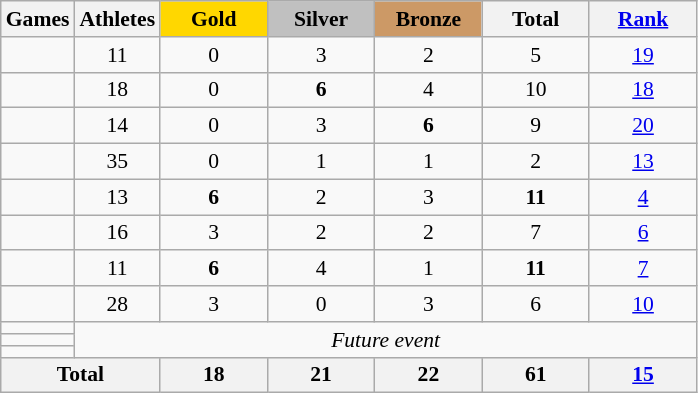<table class="wikitable" style="text-align:center; font-size:90%;">
<tr>
<th>Games</th>
<th>Athletes</th>
<td style="background:gold; width:4.5em; font-weight:bold;">Gold</td>
<td style="background:silver; width:4.5em; font-weight:bold;">Silver</td>
<td style="background:#cc9966; width:4.5em; font-weight:bold;">Bronze</td>
<th style="width:4.5em; font-weight:bold;">Total</th>
<th style="width:4.5em; font-weight:bold;"><a href='#'>Rank</a></th>
</tr>
<tr>
<td align=left></td>
<td>11</td>
<td>0</td>
<td>3</td>
<td>2</td>
<td>5</td>
<td><a href='#'>19</a></td>
</tr>
<tr>
<td align=left></td>
<td>18</td>
<td>0</td>
<td><strong>6</strong></td>
<td>4</td>
<td>10</td>
<td><a href='#'>18</a></td>
</tr>
<tr>
<td align=left></td>
<td>14</td>
<td>0</td>
<td>3</td>
<td><strong>6</strong></td>
<td>9</td>
<td><a href='#'>20</a></td>
</tr>
<tr>
<td align=left></td>
<td>35</td>
<td>0</td>
<td>1</td>
<td>1</td>
<td>2</td>
<td><a href='#'>13</a></td>
</tr>
<tr>
<td align=left></td>
<td>13</td>
<td><strong>6</strong></td>
<td>2</td>
<td>3</td>
<td><strong>11</strong></td>
<td><a href='#'>4</a></td>
</tr>
<tr>
<td align=left></td>
<td>16</td>
<td>3</td>
<td>2</td>
<td>2</td>
<td>7</td>
<td><a href='#'>6</a></td>
</tr>
<tr>
<td align=left></td>
<td>11</td>
<td><strong>6</strong></td>
<td>4</td>
<td>1</td>
<td><strong>11</strong></td>
<td><a href='#'>7</a></td>
</tr>
<tr>
<td align=left></td>
<td>28</td>
<td>3</td>
<td>0</td>
<td>3</td>
<td>6</td>
<td><a href='#'>10</a></td>
</tr>
<tr>
<td align=left></td>
<td colspan=6; rowspan=3><em>Future event</em></td>
</tr>
<tr>
<td align=left></td>
</tr>
<tr>
<td align=left></td>
</tr>
<tr>
<th colspan=2>Total</th>
<th>18</th>
<th>21</th>
<th>22</th>
<th>61</th>
<th><a href='#'>15</a></th>
</tr>
</table>
